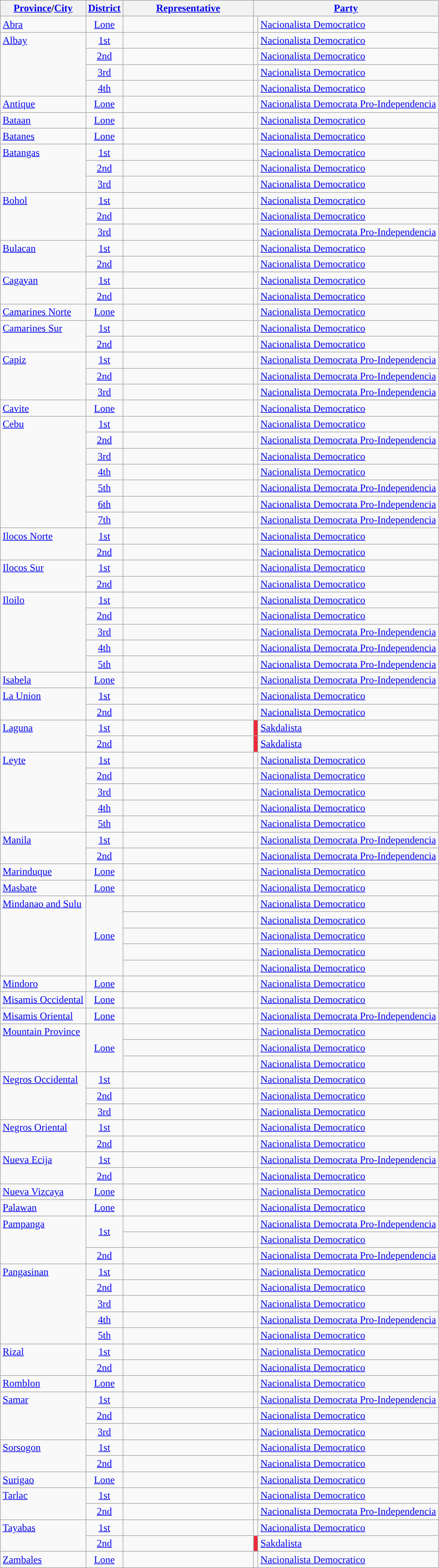<table class="wikitable sortable">
<tr>
<th><a href='#'>Province</a>/<a href='#'>City</a></th>
<th><a href='#'>District</a></th>
<th width="200px"><a href='#'>Representative</a></th>
<th colspan="2"><a href='#'>Party</a></th>
</tr>
<tr>
<td valign="top"><a href='#'>Abra</a></td>
<td align="center"><a href='#'>Lone</a></td>
<td></td>
<td></td>
<td><a href='#'>Nacionalista Democratico</a></td>
</tr>
<tr>
<td rowspan="4" valign="top"><a href='#'>Albay</a></td>
<td align="center"><a href='#'>1st</a></td>
<td></td>
<td></td>
<td><a href='#'>Nacionalista Democratico</a></td>
</tr>
<tr>
<td align="center"><a href='#'>2nd</a></td>
<td></td>
<td></td>
<td><a href='#'>Nacionalista Democratico</a></td>
</tr>
<tr>
<td align="center"><a href='#'>3rd</a></td>
<td></td>
<td></td>
<td><a href='#'>Nacionalista Democratico</a></td>
</tr>
<tr>
<td align="center"><a href='#'>4th</a></td>
<td></td>
<td></td>
<td><a href='#'>Nacionalista Democratico</a></td>
</tr>
<tr>
<td><a href='#'>Antique</a></td>
<td align="center"><a href='#'>Lone</a></td>
<td></td>
<td></td>
<td><a href='#'>Nacionalista Democrata Pro-Independencia</a></td>
</tr>
<tr>
<td valign="top"><a href='#'>Bataan</a></td>
<td align="center"><a href='#'>Lone</a></td>
<td></td>
<td></td>
<td><a href='#'>Nacionalista Democratico</a></td>
</tr>
<tr>
<td valign="top"><a href='#'>Batanes</a></td>
<td align="center"><a href='#'>Lone</a></td>
<td></td>
<td></td>
<td><a href='#'>Nacionalista Democratico</a></td>
</tr>
<tr>
<td rowspan="3" valign="top"><a href='#'>Batangas</a></td>
<td align="center"><a href='#'>1st</a></td>
<td></td>
<td></td>
<td><a href='#'>Nacionalista Democratico</a></td>
</tr>
<tr>
<td align="center"><a href='#'>2nd</a></td>
<td></td>
<td></td>
<td><a href='#'>Nacionalista Democratico</a></td>
</tr>
<tr>
<td align="center"><a href='#'>3rd</a></td>
<td></td>
<td></td>
<td><a href='#'>Nacionalista Democratico</a></td>
</tr>
<tr>
<td rowspan="3" valign="top"><a href='#'>Bohol</a></td>
<td align="center"><a href='#'>1st</a></td>
<td></td>
<td></td>
<td><a href='#'>Nacionalista Democratico</a></td>
</tr>
<tr>
<td align="center"><a href='#'>2nd</a></td>
<td></td>
<td></td>
<td><a href='#'>Nacionalista Democratico</a></td>
</tr>
<tr>
<td align="center"><a href='#'>3rd</a></td>
<td></td>
<td></td>
<td><a href='#'>Nacionalista Democrata Pro-Independencia</a></td>
</tr>
<tr>
<td rowspan="2" valign="top"><a href='#'>Bulacan</a></td>
<td align="center"><a href='#'>1st</a></td>
<td></td>
<td></td>
<td><a href='#'>Nacionalista Democratico</a></td>
</tr>
<tr>
<td align="center"><a href='#'>2nd</a></td>
<td></td>
<td></td>
<td><a href='#'>Nacionalista Democratico</a></td>
</tr>
<tr>
<td rowspan="2" valign="top"><a href='#'>Cagayan</a></td>
<td align="center"><a href='#'>1st</a></td>
<td></td>
<td></td>
<td><a href='#'>Nacionalista Democratico</a></td>
</tr>
<tr>
<td align="center"><a href='#'>2nd</a></td>
<td></td>
<td></td>
<td><a href='#'>Nacionalista Democratico</a></td>
</tr>
<tr>
<td valign="top"><a href='#'>Camarines Norte</a></td>
<td align="center"><a href='#'>Lone</a></td>
<td></td>
<td></td>
<td><a href='#'>Nacionalista Democratico</a></td>
</tr>
<tr>
<td rowspan="2" valign="top"><a href='#'>Camarines Sur</a></td>
<td align="center"><a href='#'>1st</a></td>
<td></td>
<td></td>
<td><a href='#'>Nacionalista Democratico</a></td>
</tr>
<tr>
<td align="center"><a href='#'>2nd</a></td>
<td></td>
<td></td>
<td><a href='#'>Nacionalista Democratico</a></td>
</tr>
<tr>
<td rowspan="3" valign="top"><a href='#'>Capiz</a></td>
<td align="center"><a href='#'>1st</a></td>
<td></td>
<td></td>
<td><a href='#'>Nacionalista Democrata Pro-Independencia</a></td>
</tr>
<tr>
<td align="center"><a href='#'>2nd</a></td>
<td></td>
<td></td>
<td><a href='#'>Nacionalista Democrata Pro-Independencia</a></td>
</tr>
<tr>
<td align="center"><a href='#'>3rd</a></td>
<td></td>
<td></td>
<td><a href='#'>Nacionalista Democrata Pro-Independencia</a></td>
</tr>
<tr>
<td valign="top"><a href='#'>Cavite</a></td>
<td align="center"><a href='#'>Lone</a></td>
<td></td>
<td></td>
<td><a href='#'>Nacionalista Democratico</a></td>
</tr>
<tr>
<td rowspan="7" valign="top"><a href='#'>Cebu</a></td>
<td align="center"><a href='#'>1st</a></td>
<td></td>
<td></td>
<td><a href='#'>Nacionalista Democratico</a></td>
</tr>
<tr>
<td align="center"><a href='#'>2nd</a></td>
<td></td>
<td></td>
<td><a href='#'>Nacionalista Democrata Pro-Independencia</a></td>
</tr>
<tr>
<td align="center"><a href='#'>3rd</a></td>
<td></td>
<td></td>
<td><a href='#'>Nacionalista Democratico</a></td>
</tr>
<tr>
<td align="center"><a href='#'>4th</a></td>
<td></td>
<td></td>
<td><a href='#'>Nacionalista Democratico</a></td>
</tr>
<tr>
<td align="center"><a href='#'>5th</a></td>
<td></td>
<td></td>
<td><a href='#'>Nacionalista Democrata Pro-Independencia</a></td>
</tr>
<tr>
<td align="center"><a href='#'>6th</a></td>
<td></td>
<td></td>
<td><a href='#'>Nacionalista Democrata Pro-Independencia</a></td>
</tr>
<tr>
<td align="center"><a href='#'>7th</a></td>
<td></td>
<td></td>
<td><a href='#'>Nacionalista Democrata Pro-Independencia</a></td>
</tr>
<tr>
<td rowspan="2" valign="top"><a href='#'>Ilocos Norte</a></td>
<td align="center"><a href='#'>1st</a></td>
<td></td>
<td></td>
<td><a href='#'>Nacionalista Democratico</a></td>
</tr>
<tr>
<td align="center"><a href='#'>2nd</a></td>
<td></td>
<td></td>
<td><a href='#'>Nacionalista Democratico</a></td>
</tr>
<tr>
<td rowspan="2" valign="top"><a href='#'>Ilocos Sur</a></td>
<td align="center"><a href='#'>1st</a></td>
<td></td>
<td></td>
<td><a href='#'>Nacionalista Democratico</a></td>
</tr>
<tr>
<td align="center"><a href='#'>2nd</a></td>
<td></td>
<td></td>
<td><a href='#'>Nacionalista Democratico</a></td>
</tr>
<tr>
<td rowspan="5" valign="top"><a href='#'>Iloilo</a></td>
<td align="center"><a href='#'>1st</a></td>
<td></td>
<td></td>
<td><a href='#'>Nacionalista Democratico</a></td>
</tr>
<tr>
<td align="center"><a href='#'>2nd</a></td>
<td></td>
<td></td>
<td><a href='#'>Nacionalista Democratico</a></td>
</tr>
<tr>
<td align="center"><a href='#'>3rd</a></td>
<td></td>
<td></td>
<td><a href='#'>Nacionalista Democrata Pro-Independencia</a></td>
</tr>
<tr>
<td align="center"><a href='#'>4th</a></td>
<td></td>
<td></td>
<td><a href='#'>Nacionalista Democrata Pro-Independencia</a></td>
</tr>
<tr>
<td align="center"><a href='#'>5th</a></td>
<td></td>
<td></td>
<td><a href='#'>Nacionalista Democrata Pro-Independencia</a></td>
</tr>
<tr>
<td valign="top"><a href='#'>Isabela</a></td>
<td align="center"><a href='#'>Lone</a></td>
<td></td>
<td></td>
<td><a href='#'>Nacionalista Democrata Pro-Independencia</a></td>
</tr>
<tr>
<td rowspan="2" valign="top"><a href='#'>La Union</a></td>
<td align="center"><a href='#'>1st</a></td>
<td></td>
<td></td>
<td><a href='#'>Nacionalista Democratico</a></td>
</tr>
<tr>
<td align="center"><a href='#'>2nd</a></td>
<td></td>
<td></td>
<td><a href='#'>Nacionalista Democratico</a></td>
</tr>
<tr>
<td rowspan="2" valign="top"><a href='#'>Laguna</a></td>
<td align="center"><a href='#'>1st</a></td>
<td></td>
<td bgcolor=#ED2939></td>
<td><a href='#'>Sakdalista</a></td>
</tr>
<tr>
<td align="center"><a href='#'>2nd</a></td>
<td></td>
<td bgcolor=#ED2939></td>
<td><a href='#'>Sakdalista</a></td>
</tr>
<tr>
<td rowspan="5" valign="top"><a href='#'>Leyte</a></td>
<td align="center"><a href='#'>1st</a></td>
<td></td>
<td></td>
<td><a href='#'>Nacionalista Democratico</a></td>
</tr>
<tr>
<td align="center"><a href='#'>2nd</a></td>
<td></td>
<td></td>
<td><a href='#'>Nacionalista Democratico</a></td>
</tr>
<tr>
<td align="center"><a href='#'>3rd</a></td>
<td></td>
<td></td>
<td><a href='#'>Nacionalista Democratico</a></td>
</tr>
<tr>
<td align="center"><a href='#'>4th</a></td>
<td></td>
<td></td>
<td><a href='#'>Nacionalista Democratico</a></td>
</tr>
<tr>
<td align="center"><a href='#'>5th</a></td>
<td></td>
<td></td>
<td><a href='#'>Nacionalista Democratico</a></td>
</tr>
<tr>
<td rowspan="2" valign="top"><a href='#'>Manila</a></td>
<td align="center"><a href='#'>1st</a></td>
<td></td>
<td></td>
<td><a href='#'>Nacionalista Democrata Pro-Independencia</a></td>
</tr>
<tr>
<td align="center"><a href='#'>2nd</a></td>
<td></td>
<td></td>
<td><a href='#'>Nacionalista Democrata Pro-Independencia</a></td>
</tr>
<tr>
<td valign="top"><a href='#'>Marinduque</a></td>
<td align="center"><a href='#'>Lone</a></td>
<td></td>
<td></td>
<td><a href='#'>Nacionalista Democratico</a></td>
</tr>
<tr>
<td valign="top"><a href='#'>Masbate</a></td>
<td align="center"><a href='#'>Lone</a></td>
<td></td>
<td></td>
<td><a href='#'>Nacionalista Democratico</a></td>
</tr>
<tr>
<td rowspan="5" valign="top"><a href='#'>Mindanao and Sulu</a></td>
<td rowspan="5" align="center"><a href='#'>Lone</a></td>
<td></td>
<td></td>
<td><a href='#'>Nacionalista Democratico</a></td>
</tr>
<tr>
<td></td>
<td></td>
<td><a href='#'>Nacionalista Democratico</a></td>
</tr>
<tr>
<td></td>
<td></td>
<td><a href='#'>Nacionalista Democratico</a></td>
</tr>
<tr>
<td></td>
<td></td>
<td><a href='#'>Nacionalista Democratico</a></td>
</tr>
<tr>
<td></td>
<td></td>
<td><a href='#'>Nacionalista Democratico</a></td>
</tr>
<tr>
<td valign="top"><a href='#'>Mindoro</a></td>
<td align="center"><a href='#'>Lone</a></td>
<td></td>
<td></td>
<td><a href='#'>Nacionalista Democratico</a></td>
</tr>
<tr>
<td valign="top"><a href='#'>Misamis Occidental</a></td>
<td align="center"><a href='#'>Lone</a></td>
<td></td>
<td></td>
<td><a href='#'>Nacionalista Democratico</a></td>
</tr>
<tr>
<td valign="top"><a href='#'>Misamis Oriental</a></td>
<td align="center"><a href='#'>Lone</a></td>
<td></td>
<td></td>
<td><a href='#'>Nacionalista Democrata Pro-Independencia</a></td>
</tr>
<tr>
<td rowspan="3" valign="top"><a href='#'>Mountain Province</a></td>
<td rowspan="3" align="center"><a href='#'>Lone</a></td>
<td></td>
<td></td>
<td><a href='#'>Nacionalista Democratico</a></td>
</tr>
<tr>
<td></td>
<td></td>
<td><a href='#'>Nacionalista Democratico</a></td>
</tr>
<tr>
<td></td>
<td></td>
<td><a href='#'>Nacionalista Democratico</a></td>
</tr>
<tr>
<td rowspan="3" valign="top"><a href='#'>Negros Occidental</a></td>
<td align="center"><a href='#'>1st</a></td>
<td></td>
<td></td>
<td><a href='#'>Nacionalista Democratico</a></td>
</tr>
<tr>
<td align="center"><a href='#'>2nd</a></td>
<td></td>
<td></td>
<td><a href='#'>Nacionalista Democratico</a></td>
</tr>
<tr>
<td align="center"><a href='#'>3rd</a></td>
<td></td>
<td></td>
<td><a href='#'>Nacionalista Democratico</a></td>
</tr>
<tr>
<td rowspan="2" valign="top"><a href='#'>Negros Oriental</a></td>
<td align="center"><a href='#'>1st</a></td>
<td></td>
<td></td>
<td><a href='#'>Nacionalista Democratico</a></td>
</tr>
<tr>
<td align="center"><a href='#'>2nd</a></td>
<td></td>
<td></td>
<td><a href='#'>Nacionalista Democratico</a></td>
</tr>
<tr>
<td rowspan="2" valign="top"><a href='#'>Nueva Ecija</a></td>
<td align="center"><a href='#'>1st</a></td>
<td></td>
<td></td>
<td><a href='#'>Nacionalista Democrata Pro-Independencia</a></td>
</tr>
<tr>
<td align="center"><a href='#'>2nd</a></td>
<td></td>
<td></td>
<td><a href='#'>Nacionalista Democratico</a></td>
</tr>
<tr>
<td valign="top"><a href='#'>Nueva Vizcaya</a></td>
<td align="center"><a href='#'>Lone</a></td>
<td></td>
<td></td>
<td><a href='#'>Nacionalista Democratico</a></td>
</tr>
<tr>
<td valign="top"><a href='#'>Palawan</a></td>
<td align="center"><a href='#'>Lone</a></td>
<td></td>
<td></td>
<td><a href='#'>Nacionalista Democratico</a></td>
</tr>
<tr>
<td rowspan="3" valign="top"><a href='#'>Pampanga</a></td>
<td rowspan="2" align="center"><a href='#'>1st</a></td>
<td></td>
<td></td>
<td><a href='#'>Nacionalista Democrata Pro-Independencia</a></td>
</tr>
<tr>
<td></td>
<td></td>
<td><a href='#'>Nacionalista Democratico</a></td>
</tr>
<tr>
<td align="center"><a href='#'>2nd</a></td>
<td></td>
<td></td>
<td><a href='#'>Nacionalista Democrata Pro-Independencia</a></td>
</tr>
<tr>
<td rowspan="5" valign="top"><a href='#'>Pangasinan</a></td>
<td align="center"><a href='#'>1st</a></td>
<td></td>
<td></td>
<td><a href='#'>Nacionalista Democratico</a></td>
</tr>
<tr>
<td align="center"><a href='#'>2nd</a></td>
<td></td>
<td></td>
<td><a href='#'>Nacionalista Democratico</a></td>
</tr>
<tr>
<td align="center"><a href='#'>3rd</a></td>
<td></td>
<td></td>
<td><a href='#'>Nacionalista Democratico</a></td>
</tr>
<tr>
<td align="center"><a href='#'>4th</a></td>
<td></td>
<td></td>
<td><a href='#'>Nacionalista Democrata Pro-Independencia</a></td>
</tr>
<tr>
<td align="center"><a href='#'>5th</a></td>
<td></td>
<td></td>
<td><a href='#'>Nacionalista Democratico</a></td>
</tr>
<tr>
<td rowspan="2" valign="top"><a href='#'>Rizal</a></td>
<td align="center"><a href='#'>1st</a></td>
<td></td>
<td></td>
<td><a href='#'>Nacionalista Democratico</a></td>
</tr>
<tr>
<td align="center"><a href='#'>2nd</a></td>
<td></td>
<td></td>
<td><a href='#'>Nacionalista Democratico</a></td>
</tr>
<tr>
<td valign="top"><a href='#'>Romblon</a></td>
<td align="center"><a href='#'>Lone</a></td>
<td></td>
<td></td>
<td><a href='#'>Nacionalista Democratico</a></td>
</tr>
<tr>
<td rowspan="3" valign="top"><a href='#'>Samar</a></td>
<td align="center"><a href='#'>1st</a></td>
<td></td>
<td></td>
<td><a href='#'>Nacionalista Democrata Pro-Independencia</a></td>
</tr>
<tr>
<td align="center"><a href='#'>2nd</a></td>
<td></td>
<td></td>
<td><a href='#'>Nacionalista Democratico</a></td>
</tr>
<tr>
<td align="center"><a href='#'>3rd</a></td>
<td></td>
<td></td>
<td><a href='#'>Nacionalista Democratico</a></td>
</tr>
<tr>
<td rowspan="2" valign="top"><a href='#'>Sorsogon</a></td>
<td align="center"><a href='#'>1st</a></td>
<td></td>
<td></td>
<td><a href='#'>Nacionalista Democratico</a></td>
</tr>
<tr>
<td align="center"><a href='#'>2nd</a></td>
<td></td>
<td></td>
<td><a href='#'>Nacionalista Democratico</a></td>
</tr>
<tr>
<td valign="top"><a href='#'>Surigao</a></td>
<td align="center"><a href='#'>Lone</a></td>
<td></td>
<td></td>
<td><a href='#'>Nacionalista Democratico</a></td>
</tr>
<tr>
<td rowspan="2" valign="top"><a href='#'>Tarlac</a></td>
<td align="center"><a href='#'>1st</a></td>
<td></td>
<td></td>
<td><a href='#'>Nacionalista Democratico</a></td>
</tr>
<tr>
<td align="center"><a href='#'>2nd</a></td>
<td></td>
<td></td>
<td><a href='#'>Nacionalista Democrata Pro-Independencia</a></td>
</tr>
<tr>
<td rowspan="2" valign="top"><a href='#'>Tayabas</a></td>
<td align="center"><a href='#'>1st</a></td>
<td></td>
<td></td>
<td><a href='#'>Nacionalista Democratico</a></td>
</tr>
<tr>
<td align="center"><a href='#'>2nd</a></td>
<td></td>
<td bgcolor=#ED2939></td>
<td><a href='#'>Sakdalista</a></td>
</tr>
<tr>
<td valign="top"><a href='#'>Zambales</a></td>
<td align="center"><a href='#'>Lone</a></td>
<td></td>
<td></td>
<td><a href='#'>Nacionalista Democratico</a></td>
</tr>
</table>
